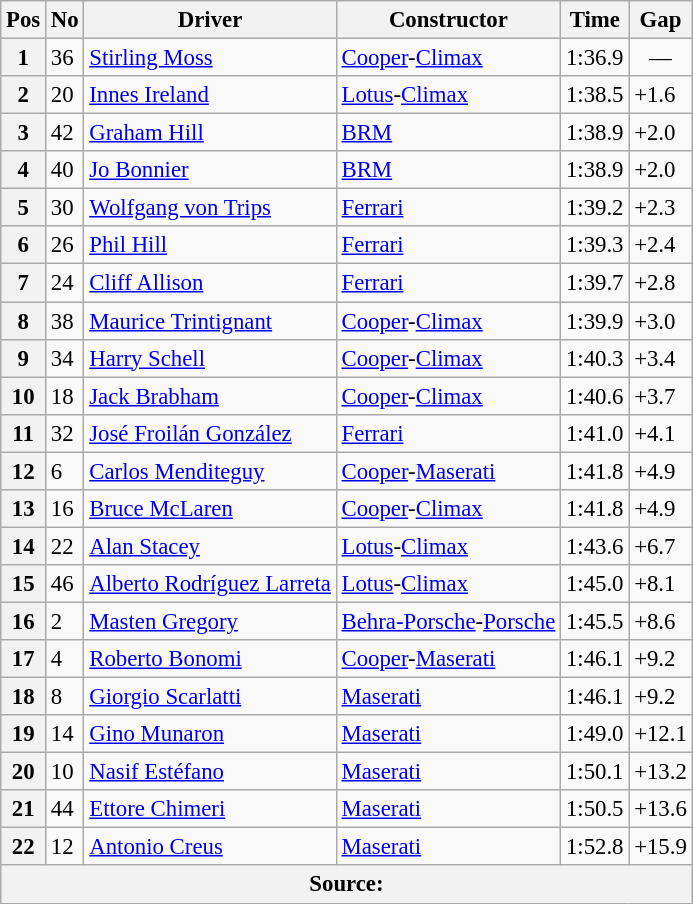<table class="wikitable sortable" style="font-size: 95%">
<tr>
<th>Pos</th>
<th>No</th>
<th>Driver</th>
<th>Constructor</th>
<th>Time</th>
<th>Gap</th>
</tr>
<tr>
<th>1</th>
<td>36</td>
<td> <a href='#'>Stirling Moss</a></td>
<td><a href='#'>Cooper</a>-<a href='#'>Climax</a></td>
<td>1:36.9</td>
<td align="center">—</td>
</tr>
<tr>
<th>2</th>
<td>20</td>
<td> <a href='#'>Innes Ireland</a></td>
<td><a href='#'>Lotus</a>-<a href='#'>Climax</a></td>
<td>1:38.5</td>
<td>+1.6</td>
</tr>
<tr>
<th>3</th>
<td>42</td>
<td> <a href='#'>Graham Hill</a></td>
<td><a href='#'>BRM</a></td>
<td>1:38.9</td>
<td>+2.0</td>
</tr>
<tr>
<th>4</th>
<td>40</td>
<td> <a href='#'>Jo Bonnier</a></td>
<td><a href='#'>BRM</a></td>
<td>1:38.9</td>
<td>+2.0</td>
</tr>
<tr>
<th>5</th>
<td>30</td>
<td> <a href='#'>Wolfgang von Trips</a></td>
<td><a href='#'>Ferrari</a></td>
<td>1:39.2</td>
<td>+2.3</td>
</tr>
<tr>
<th>6</th>
<td>26</td>
<td> <a href='#'>Phil Hill</a></td>
<td><a href='#'>Ferrari</a></td>
<td>1:39.3</td>
<td>+2.4</td>
</tr>
<tr>
<th>7</th>
<td>24</td>
<td> <a href='#'>Cliff Allison</a></td>
<td><a href='#'>Ferrari</a></td>
<td>1:39.7</td>
<td>+2.8</td>
</tr>
<tr>
<th>8</th>
<td>38</td>
<td> <a href='#'>Maurice Trintignant</a></td>
<td><a href='#'>Cooper</a>-<a href='#'>Climax</a></td>
<td>1:39.9</td>
<td>+3.0</td>
</tr>
<tr>
<th>9</th>
<td>34</td>
<td> <a href='#'>Harry Schell</a></td>
<td><a href='#'>Cooper</a>-<a href='#'>Climax</a></td>
<td>1:40.3</td>
<td>+3.4</td>
</tr>
<tr>
<th>10</th>
<td>18</td>
<td> <a href='#'>Jack Brabham</a></td>
<td><a href='#'>Cooper</a>-<a href='#'>Climax</a></td>
<td>1:40.6</td>
<td>+3.7</td>
</tr>
<tr>
<th>11</th>
<td>32</td>
<td> <a href='#'>José Froilán González</a></td>
<td><a href='#'>Ferrari</a></td>
<td>1:41.0</td>
<td>+4.1</td>
</tr>
<tr>
<th>12</th>
<td>6</td>
<td> <a href='#'>Carlos Menditeguy</a></td>
<td><a href='#'>Cooper</a>-<a href='#'>Maserati</a></td>
<td>1:41.8</td>
<td>+4.9</td>
</tr>
<tr>
<th>13</th>
<td>16</td>
<td> <a href='#'>Bruce McLaren</a></td>
<td><a href='#'>Cooper</a>-<a href='#'>Climax</a></td>
<td>1:41.8</td>
<td>+4.9</td>
</tr>
<tr>
<th>14</th>
<td>22</td>
<td> <a href='#'>Alan Stacey</a></td>
<td><a href='#'>Lotus</a>-<a href='#'>Climax</a></td>
<td>1:43.6</td>
<td>+6.7</td>
</tr>
<tr>
<th>15</th>
<td>46</td>
<td> <a href='#'>Alberto Rodríguez Larreta</a></td>
<td><a href='#'>Lotus</a>-<a href='#'>Climax</a></td>
<td>1:45.0</td>
<td>+8.1</td>
</tr>
<tr>
<th>16</th>
<td>2</td>
<td> <a href='#'>Masten Gregory</a></td>
<td><a href='#'>Behra-Porsche</a>-<a href='#'>Porsche</a></td>
<td>1:45.5</td>
<td>+8.6</td>
</tr>
<tr>
<th>17</th>
<td>4</td>
<td> <a href='#'>Roberto Bonomi</a></td>
<td><a href='#'>Cooper</a>-<a href='#'>Maserati</a></td>
<td>1:46.1</td>
<td>+9.2</td>
</tr>
<tr>
<th>18</th>
<td>8</td>
<td> <a href='#'>Giorgio Scarlatti</a></td>
<td><a href='#'>Maserati</a></td>
<td>1:46.1</td>
<td>+9.2</td>
</tr>
<tr>
<th>19</th>
<td>14</td>
<td> <a href='#'>Gino Munaron</a></td>
<td><a href='#'>Maserati</a></td>
<td>1:49.0</td>
<td>+12.1</td>
</tr>
<tr>
<th>20</th>
<td>10</td>
<td> <a href='#'>Nasif Estéfano</a></td>
<td><a href='#'>Maserati</a></td>
<td>1:50.1</td>
<td>+13.2</td>
</tr>
<tr>
<th>21</th>
<td>44</td>
<td> <a href='#'>Ettore Chimeri</a></td>
<td><a href='#'>Maserati</a></td>
<td>1:50.5</td>
<td>+13.6</td>
</tr>
<tr>
<th>22</th>
<td>12</td>
<td> <a href='#'>Antonio Creus</a></td>
<td><a href='#'>Maserati</a></td>
<td>1:52.8</td>
<td>+15.9</td>
</tr>
<tr>
<th colspan="6">Source:</th>
</tr>
</table>
